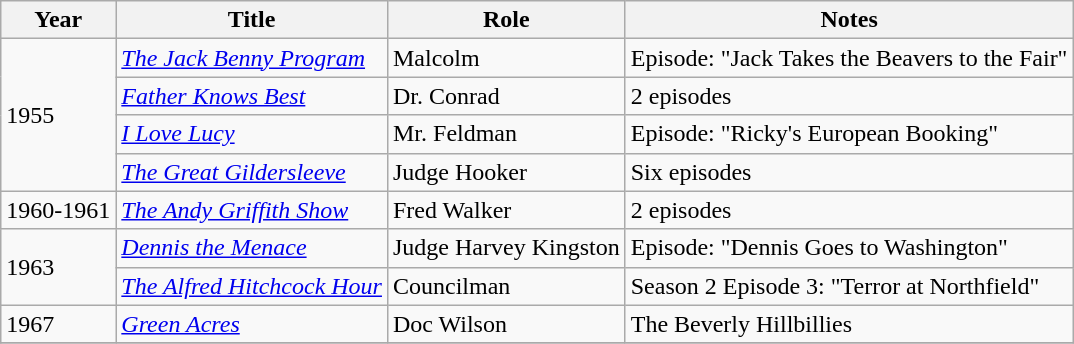<table class="wikitable sortable plainrowheaders" style="white-space:wrap">
<tr>
<th>Year</th>
<th>Title</th>
<th>Role</th>
<th>Notes</th>
</tr>
<tr>
<td rowspan="4">1955</td>
<td><em><a href='#'>The Jack Benny Program</a></em></td>
<td>Malcolm</td>
<td>Episode: "Jack Takes the Beavers to the Fair"</td>
</tr>
<tr>
<td><em><a href='#'>Father Knows Best</a></em></td>
<td>Dr. Conrad</td>
<td>2 episodes</td>
</tr>
<tr>
<td><em><a href='#'>I Love Lucy</a></em></td>
<td>Mr. Feldman</td>
<td>Episode: "Ricky's European Booking"</td>
</tr>
<tr>
<td><em><a href='#'>The Great Gildersleeve</a></em></td>
<td>Judge Hooker</td>
<td>Six episodes</td>
</tr>
<tr>
<td>1960-1961</td>
<td><em><a href='#'>The Andy Griffith Show</a></em></td>
<td>Fred Walker</td>
<td>2 episodes</td>
</tr>
<tr>
<td rowspan="2">1963</td>
<td><em><a href='#'>Dennis the Menace</a></em></td>
<td>Judge Harvey Kingston</td>
<td>Episode: "Dennis Goes to Washington"</td>
</tr>
<tr>
<td><em><a href='#'>The Alfred Hitchcock Hour</a></em></td>
<td>Councilman</td>
<td>Season 2 Episode 3: "Terror at Northfield"</td>
</tr>
<tr>
<td>1967</td>
<td><em><a href='#'>Green Acres</a></em></td>
<td>Doc Wilson</td>
<td>The Beverly Hillbillies</td>
</tr>
<tr>
</tr>
</table>
